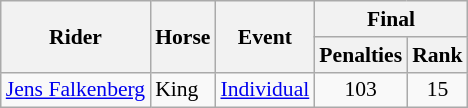<table class=wikitable style="font-size:90%">
<tr>
<th rowspan="2">Rider</th>
<th rowspan="2">Horse</th>
<th rowspan="2">Event</th>
<th colspan="2">Final</th>
</tr>
<tr>
<th>Penalties</th>
<th>Rank</th>
</tr>
<tr>
<td><a href='#'>Jens Falkenberg</a></td>
<td>King</td>
<td><a href='#'>Individual</a></td>
<td align=center>103</td>
<td align=center>15</td>
</tr>
</table>
